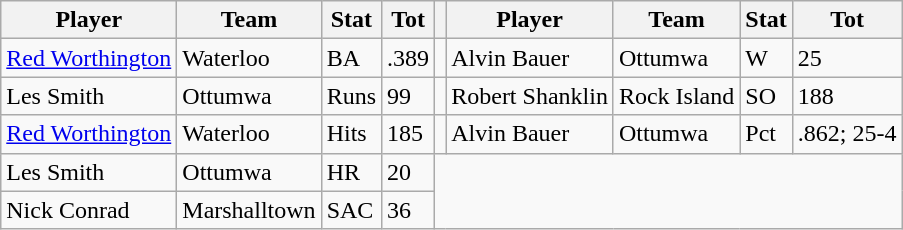<table class="wikitable">
<tr>
<th>Player</th>
<th>Team</th>
<th>Stat</th>
<th>Tot</th>
<th></th>
<th>Player</th>
<th>Team</th>
<th>Stat</th>
<th>Tot</th>
</tr>
<tr>
<td><a href='#'>Red Worthington</a></td>
<td>Waterloo</td>
<td>BA</td>
<td>.389</td>
<td></td>
<td>Alvin Bauer</td>
<td>Ottumwa</td>
<td>W</td>
<td>25</td>
</tr>
<tr>
<td>Les Smith</td>
<td>Ottumwa</td>
<td>Runs</td>
<td>99</td>
<td></td>
<td>Robert Shanklin</td>
<td>Rock Island</td>
<td>SO</td>
<td>188</td>
</tr>
<tr>
<td><a href='#'>Red Worthington</a></td>
<td>Waterloo</td>
<td>Hits</td>
<td>185</td>
<td></td>
<td>Alvin Bauer</td>
<td>Ottumwa</td>
<td>Pct</td>
<td>.862; 25-4</td>
</tr>
<tr>
<td>Les Smith</td>
<td>Ottumwa</td>
<td>HR</td>
<td>20</td>
</tr>
<tr>
<td>Nick Conrad</td>
<td>Marshalltown</td>
<td>SAC</td>
<td>36</td>
</tr>
</table>
